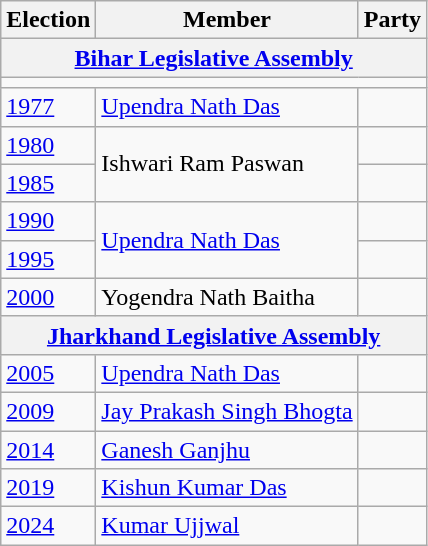<table class="wikitable sortable">
<tr>
<th>Election</th>
<th>Member</th>
<th colspan=2>Party</th>
</tr>
<tr>
<th colspan=4><a href='#'>Bihar Legislative Assembly</a></th>
</tr>
<tr>
<td colspan="4"></td>
</tr>
<tr>
<td><a href='#'>1977</a></td>
<td><a href='#'>Upendra Nath Das</a></td>
<td></td>
</tr>
<tr>
<td><a href='#'>1980</a></td>
<td rowspan=2>Ishwari Ram Paswan</td>
<td></td>
</tr>
<tr>
<td><a href='#'>1985</a></td>
</tr>
<tr>
<td><a href='#'>1990</a></td>
<td rowspan=2><a href='#'>Upendra Nath Das</a></td>
<td></td>
</tr>
<tr>
<td><a href='#'>1995</a></td>
</tr>
<tr>
<td><a href='#'>2000</a></td>
<td>Yogendra Nath Baitha</td>
<td></td>
</tr>
<tr>
<th colspan=4><a href='#'>Jharkhand Legislative Assembly</a></th>
</tr>
<tr>
<td><a href='#'>2005</a></td>
<td><a href='#'>Upendra Nath Das</a></td>
<td></td>
</tr>
<tr>
<td><a href='#'>2009</a></td>
<td><a href='#'>Jay Prakash Singh Bhogta</a></td>
<td></td>
</tr>
<tr>
<td><a href='#'>2014</a></td>
<td><a href='#'>Ganesh Ganjhu</a></td>
</tr>
<tr>
<td><a href='#'>2019</a></td>
<td><a href='#'>Kishun Kumar Das</a></td>
<td></td>
</tr>
<tr>
<td><a href='#'>2024</a></td>
<td><a href='#'>Kumar Ujjwal</a></td>
</tr>
</table>
